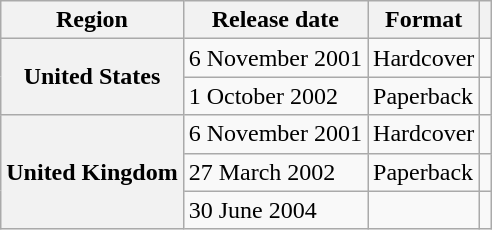<table class="wikitable plainrowheaders">
<tr>
<th scope="col">Region</th>
<th scope="col">Release date</th>
<th scope="col">Format</th>
<th scope="col" align="center"></th>
</tr>
<tr>
<th scope="row" rowspan="2">United States</th>
<td>6 November 2001</td>
<td>Hardcover</td>
<td></td>
</tr>
<tr>
<td>1 October 2002</td>
<td>Paperback</td>
<td></td>
</tr>
<tr>
<th scope="row" rowspan="3">United Kingdom</th>
<td>6 November 2001</td>
<td>Hardcover</td>
<td></td>
</tr>
<tr>
<td>27 March 2002</td>
<td>Paperback</td>
<td></td>
</tr>
<tr>
<td>30 June 2004</td>
<td></td>
<td></td>
</tr>
</table>
